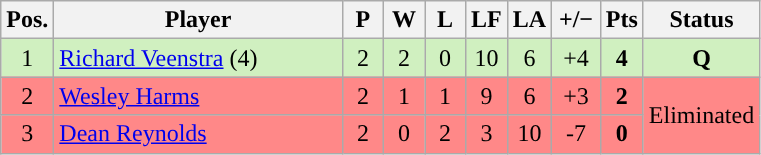<table class="wikitable" style="text-align:center; margin: 1em auto 1em auto, align:left">
<tr>
<th width=20>Pos.</th>
<th width=185>Player</th>
<th width=20>P</th>
<th width=20>W</th>
<th width=20>L</th>
<th width=20>LF</th>
<th width=20>LA</th>
<th width=25>+/−</th>
<th width=20>Pts</th>
<th width=70>Status</th>
</tr>
<tr style="background:#D0F0C0;">
<td>1</td>
<td align=left> <a href='#'>Richard Veenstra</a> (4)</td>
<td>2</td>
<td>2</td>
<td>0</td>
<td>10</td>
<td>6</td>
<td>+4</td>
<td><strong>4</strong></td>
<td rowspan=1><strong>Q</strong></td>
</tr>
<tr style="background:#FF8888;">
<td>2</td>
<td align=left> <a href='#'>Wesley Harms</a></td>
<td>2</td>
<td>1</td>
<td>1</td>
<td>9</td>
<td>6</td>
<td>+3</td>
<td><strong>2</strong></td>
<td rowspan=2>Eliminated</td>
</tr>
<tr style="background:#FF8888;">
<td>3</td>
<td align=left> <a href='#'>Dean Reynolds</a></td>
<td>2</td>
<td>0</td>
<td>2</td>
<td>3</td>
<td>10</td>
<td>-7</td>
<td><strong>0</strong></td>
</tr>
</table>
